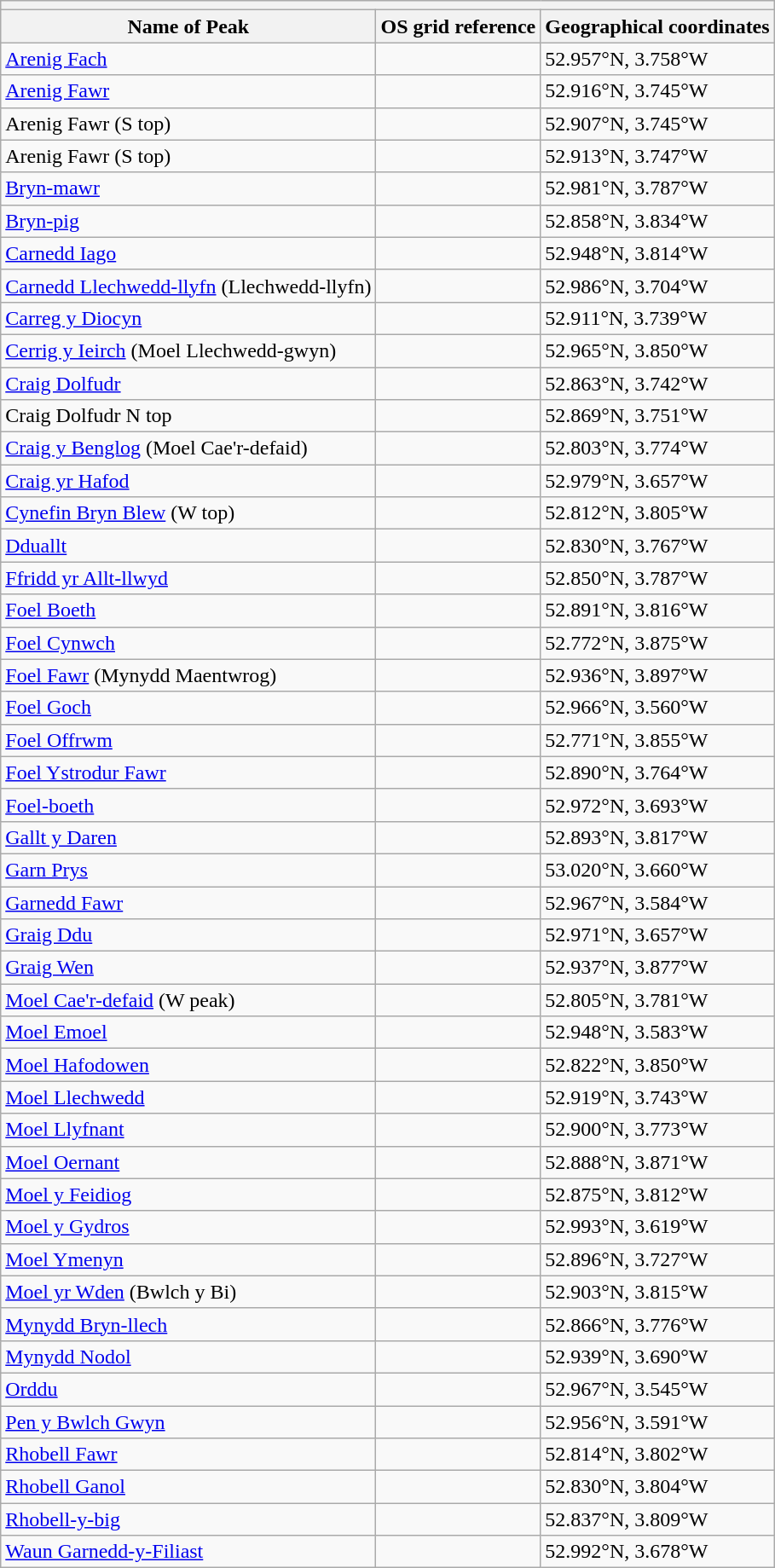<table class="wikitable sortable">
<tr>
<th colspan="4"></th>
</tr>
<tr>
<th>Name of Peak</th>
<th>OS grid reference</th>
<th>Geographical coordinates</th>
</tr>
<tr>
<td><a href='#'>Arenig Fach</a></td>
<td></td>
<td>52.957°N, 3.758°W</td>
</tr>
<tr>
<td><a href='#'>Arenig Fawr</a></td>
<td></td>
<td>52.916°N, 3.745°W</td>
</tr>
<tr>
<td>Arenig Fawr (S top)</td>
<td></td>
<td>52.907°N, 3.745°W</td>
</tr>
<tr>
<td>Arenig Fawr (S top)</td>
<td></td>
<td>52.913°N, 3.747°W</td>
</tr>
<tr>
<td><a href='#'>Bryn-mawr</a></td>
<td></td>
<td>52.981°N, 3.787°W</td>
</tr>
<tr>
<td><a href='#'>Bryn-pig</a></td>
<td></td>
<td>52.858°N, 3.834°W</td>
</tr>
<tr>
<td><a href='#'>Carnedd Iago</a></td>
<td></td>
<td>52.948°N, 3.814°W</td>
</tr>
<tr>
<td><a href='#'>Carnedd Llechwedd-llyfn</a> (Llechwedd-llyfn)</td>
<td></td>
<td>52.986°N, 3.704°W</td>
</tr>
<tr>
<td><a href='#'>Carreg y Diocyn</a></td>
<td></td>
<td>52.911°N, 3.739°W</td>
</tr>
<tr>
<td><a href='#'>Cerrig y Ieirch</a> (Moel Llechwedd-gwyn)</td>
<td></td>
<td>52.965°N, 3.850°W</td>
</tr>
<tr>
<td><a href='#'>Craig Dolfudr</a></td>
<td></td>
<td>52.863°N, 3.742°W</td>
</tr>
<tr>
<td>Craig Dolfudr N top</td>
<td></td>
<td>52.869°N, 3.751°W</td>
</tr>
<tr>
<td><a href='#'>Craig y Benglog</a> (Moel Cae'r-defaid)</td>
<td></td>
<td>52.803°N, 3.774°W</td>
</tr>
<tr>
<td><a href='#'>Craig yr Hafod</a></td>
<td></td>
<td>52.979°N, 3.657°W</td>
</tr>
<tr>
<td><a href='#'>Cynefin Bryn Blew</a> (W top)</td>
<td></td>
<td>52.812°N, 3.805°W</td>
</tr>
<tr>
<td><a href='#'>Dduallt</a></td>
<td></td>
<td>52.830°N, 3.767°W</td>
</tr>
<tr>
<td><a href='#'>Ffridd yr Allt-llwyd</a></td>
<td></td>
<td>52.850°N, 3.787°W</td>
</tr>
<tr>
<td><a href='#'>Foel Boeth</a></td>
<td></td>
<td>52.891°N, 3.816°W</td>
</tr>
<tr>
<td><a href='#'>Foel Cynwch</a></td>
<td></td>
<td>52.772°N, 3.875°W</td>
</tr>
<tr>
<td><a href='#'>Foel Fawr</a> (Mynydd Maentwrog)</td>
<td></td>
<td>52.936°N, 3.897°W</td>
</tr>
<tr>
<td><a href='#'>Foel Goch</a></td>
<td></td>
<td>52.966°N, 3.560°W</td>
</tr>
<tr>
<td><a href='#'>Foel Offrwm</a></td>
<td></td>
<td>52.771°N, 3.855°W</td>
</tr>
<tr>
<td><a href='#'>Foel Ystrodur Fawr</a></td>
<td></td>
<td>52.890°N, 3.764°W</td>
</tr>
<tr>
<td><a href='#'>Foel-boeth</a></td>
<td></td>
<td>52.972°N, 3.693°W</td>
</tr>
<tr>
<td><a href='#'>Gallt y Daren</a></td>
<td></td>
<td>52.893°N, 3.817°W</td>
</tr>
<tr>
<td><a href='#'>Garn Prys</a></td>
<td></td>
<td>53.020°N, 3.660°W</td>
</tr>
<tr>
<td><a href='#'>Garnedd Fawr</a></td>
<td></td>
<td>52.967°N, 3.584°W</td>
</tr>
<tr>
<td><a href='#'>Graig Ddu</a></td>
<td></td>
<td>52.971°N, 3.657°W</td>
</tr>
<tr>
<td><a href='#'>Graig Wen</a></td>
<td></td>
<td>52.937°N, 3.877°W</td>
</tr>
<tr>
<td><a href='#'>Moel Cae'r-defaid</a> (W peak)</td>
<td></td>
<td>52.805°N, 3.781°W</td>
</tr>
<tr>
<td><a href='#'>Moel Emoel</a></td>
<td></td>
<td>52.948°N, 3.583°W</td>
</tr>
<tr>
<td><a href='#'>Moel Hafodowen</a></td>
<td></td>
<td>52.822°N, 3.850°W</td>
</tr>
<tr>
<td><a href='#'>Moel Llechwedd</a></td>
<td></td>
<td>52.919°N, 3.743°W</td>
</tr>
<tr>
<td><a href='#'>Moel Llyfnant</a></td>
<td></td>
<td>52.900°N, 3.773°W</td>
</tr>
<tr>
<td><a href='#'>Moel Oernant</a></td>
<td></td>
<td>52.888°N, 3.871°W</td>
</tr>
<tr>
<td><a href='#'>Moel y Feidiog</a></td>
<td></td>
<td>52.875°N, 3.812°W</td>
</tr>
<tr>
<td><a href='#'>Moel y Gydros</a></td>
<td></td>
<td>52.993°N, 3.619°W</td>
</tr>
<tr>
<td><a href='#'>Moel Ymenyn</a></td>
<td></td>
<td>52.896°N, 3.727°W</td>
</tr>
<tr>
<td><a href='#'>Moel yr Wden</a> (Bwlch y Bi)</td>
<td></td>
<td>52.903°N, 3.815°W</td>
</tr>
<tr>
<td><a href='#'>Mynydd Bryn-llech</a></td>
<td></td>
<td>52.866°N, 3.776°W</td>
</tr>
<tr>
<td><a href='#'>Mynydd Nodol</a></td>
<td></td>
<td>52.939°N, 3.690°W</td>
</tr>
<tr>
<td><a href='#'>Orddu</a></td>
<td></td>
<td>52.967°N, 3.545°W</td>
</tr>
<tr>
<td><a href='#'>Pen y Bwlch Gwyn</a></td>
<td></td>
<td>52.956°N, 3.591°W</td>
</tr>
<tr>
<td><a href='#'>Rhobell Fawr</a></td>
<td></td>
<td>52.814°N, 3.802°W</td>
</tr>
<tr>
<td><a href='#'>Rhobell Ganol</a></td>
<td></td>
<td>52.830°N, 3.804°W</td>
</tr>
<tr>
<td><a href='#'>Rhobell-y-big</a></td>
<td></td>
<td>52.837°N, 3.809°W</td>
</tr>
<tr>
<td><a href='#'>Waun Garnedd-y-Filiast</a></td>
<td></td>
<td>52.992°N, 3.678°W</td>
</tr>
</table>
